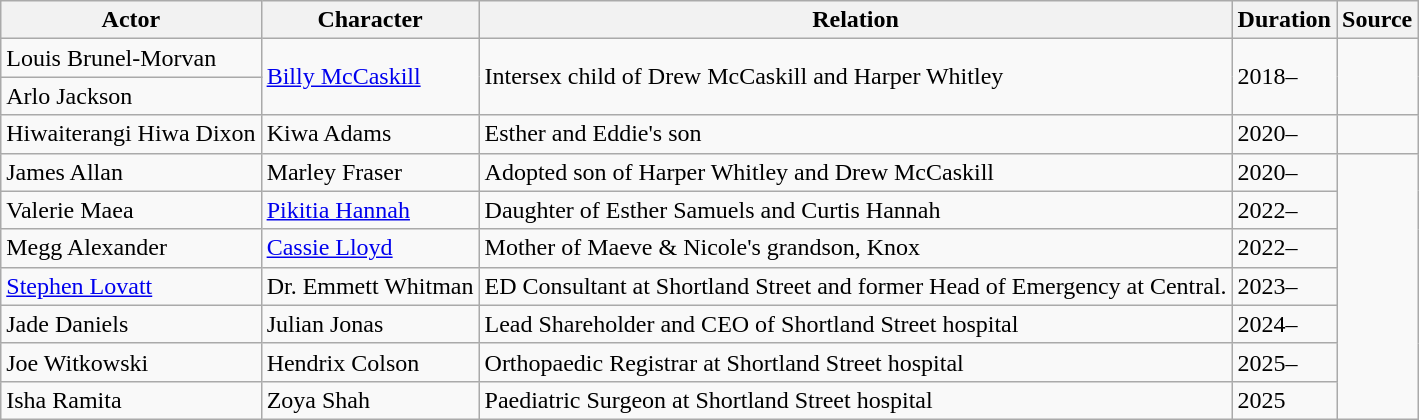<table class=wikitable>
<tr>
<th>Actor</th>
<th>Character</th>
<th>Relation</th>
<th>Duration</th>
<th>Source</th>
</tr>
<tr>
<td>Louis Brunel-Morvan</td>
<td rowspan="2"><a href='#'>Billy McCaskill</a></td>
<td rowspan="2">Intersex child of Drew McCaskill and Harper Whitley</td>
<td rowspan="2">2018–</td>
<td rowspan="2"></td>
</tr>
<tr>
<td>Arlo Jackson</td>
</tr>
<tr>
<td>Hiwaiterangi Hiwa Dixon</td>
<td>Kiwa Adams</td>
<td>Esther and Eddie's son</td>
<td>2020–</td>
<td></td>
</tr>
<tr>
<td>James Allan</td>
<td>Marley Fraser</td>
<td>Adopted son of Harper Whitley and Drew McCaskill</td>
<td>2020–</td>
</tr>
<tr>
<td>Valerie Maea</td>
<td><a href='#'>Pikitia Hannah</a></td>
<td>Daughter of Esther Samuels and Curtis Hannah</td>
<td>2022–</td>
</tr>
<tr>
<td>Megg Alexander</td>
<td><a href='#'>Cassie Lloyd</a></td>
<td>Mother of Maeve & Nicole's grandson, Knox</td>
<td>2022–</td>
</tr>
<tr>
<td><a href='#'>Stephen Lovatt</a></td>
<td>Dr. Emmett Whitman</td>
<td>ED Consultant at Shortland Street and former Head of Emergency at Central.</td>
<td>2023–</td>
</tr>
<tr>
<td>Jade Daniels</td>
<td>Julian Jonas</td>
<td>Lead Shareholder and CEO of Shortland Street hospital</td>
<td>2024–</td>
</tr>
<tr>
<td>Joe Witkowski</td>
<td>Hendrix Colson</td>
<td>Orthopaedic Registrar at Shortland Street hospital</td>
<td>2025–</td>
</tr>
<tr>
<td>Isha Ramita</td>
<td>Zoya Shah</td>
<td>Paediatric Surgeon at Shortland Street hospital</td>
<td>2025</td>
</tr>
</table>
